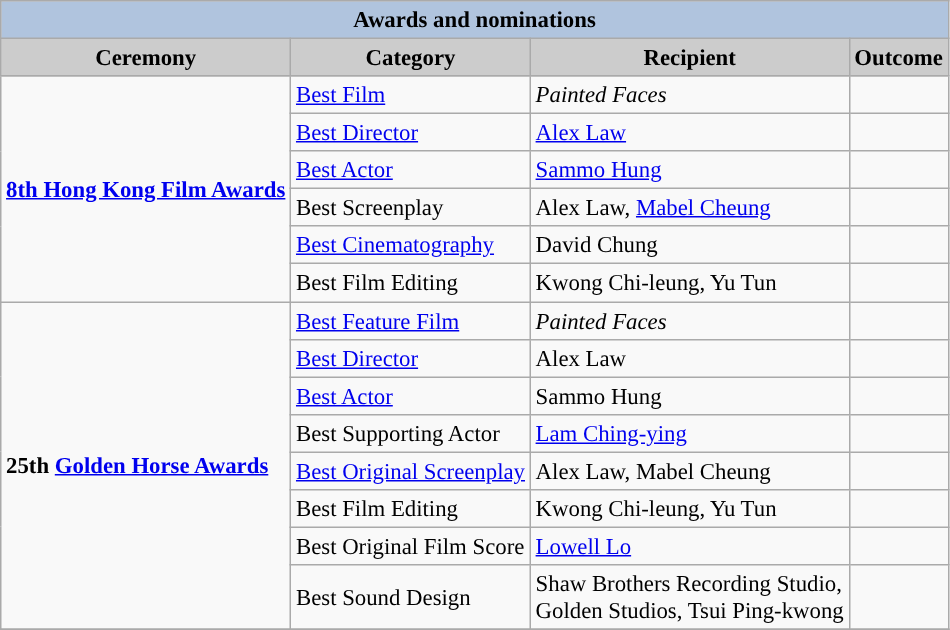<table class="wikitable" style="font-size:95%;" ;>
<tr style="background:#ccc; text-align:center;">
<th colspan="4" style="background: LightSteelBlue;">Awards and nominations</th>
</tr>
<tr style="background:#ccc; text-align:center;">
<th style="background:#ccc">Ceremony</th>
<th style="background:#ccc">Category</th>
<th style="background:#ccc">Recipient</th>
<th style="background:#ccc">Outcome</th>
</tr>
<tr>
<td rowspan=6><strong><a href='#'>8th Hong Kong Film Awards</a></strong></td>
<td><a href='#'>Best Film</a></td>
<td><em>Painted Faces</em></td>
<td></td>
</tr>
<tr>
<td><a href='#'>Best Director</a></td>
<td><a href='#'>Alex Law</a></td>
<td></td>
</tr>
<tr>
<td><a href='#'>Best Actor</a></td>
<td><a href='#'>Sammo Hung</a></td>
<td></td>
</tr>
<tr>
<td>Best Screenplay</td>
<td>Alex Law, <a href='#'>Mabel Cheung</a></td>
<td></td>
</tr>
<tr>
<td><a href='#'>Best Cinematography</a></td>
<td>David Chung</td>
<td></td>
</tr>
<tr>
<td>Best Film Editing</td>
<td>Kwong Chi-leung, Yu Tun</td>
<td></td>
</tr>
<tr>
<td rowspan=8><strong>25th <a href='#'>Golden Horse Awards</a></strong></td>
<td><a href='#'>Best Feature Film</a></td>
<td><em>Painted Faces</em></td>
<td></td>
</tr>
<tr>
<td><a href='#'>Best Director</a></td>
<td>Alex Law</td>
<td></td>
</tr>
<tr>
<td><a href='#'>Best Actor</a></td>
<td>Sammo Hung</td>
<td></td>
</tr>
<tr>
<td>Best Supporting Actor</td>
<td><a href='#'>Lam Ching-ying</a></td>
<td></td>
</tr>
<tr>
<td><a href='#'>Best Original Screenplay</a></td>
<td>Alex Law, Mabel Cheung</td>
<td></td>
</tr>
<tr>
<td>Best Film Editing</td>
<td>Kwong Chi-leung, Yu Tun</td>
<td></td>
</tr>
<tr>
<td>Best Original Film Score</td>
<td><a href='#'>Lowell Lo</a></td>
<td></td>
</tr>
<tr>
<td>Best Sound Design</td>
<td>Shaw Brothers Recording Studio,<br>Golden Studios, Tsui Ping-kwong</td>
<td></td>
</tr>
<tr>
</tr>
</table>
